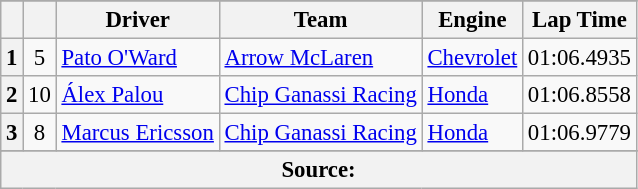<table class="wikitable" style="font-size:95%;">
<tr>
</tr>
<tr>
<th></th>
<th></th>
<th>Driver</th>
<th>Team</th>
<th>Engine</th>
<th>Lap Time</th>
</tr>
<tr>
<th>1</th>
<td align="center">5</td>
<td> <a href='#'>Pato O'Ward</a></td>
<td><a href='#'>Arrow McLaren</a></td>
<td><a href='#'>Chevrolet</a></td>
<td>01:06.4935</td>
</tr>
<tr>
<th>2</th>
<td align="center">10</td>
<td> <a href='#'>Álex Palou</a></td>
<td><a href='#'>Chip Ganassi Racing</a></td>
<td><a href='#'>Honda</a></td>
<td>01:06.8558</td>
</tr>
<tr>
<th>3</th>
<td align="center">8</td>
<td> <a href='#'>Marcus Ericsson</a></td>
<td><a href='#'>Chip Ganassi Racing</a></td>
<td><a href='#'>Honda</a></td>
<td>01:06.9779</td>
</tr>
<tr>
</tr>
<tr class="sortbottom">
<th colspan="6">Source:</th>
</tr>
</table>
